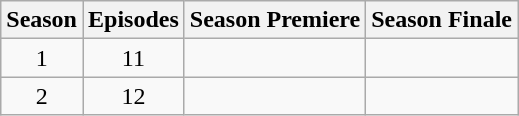<table class="wikitable">
<tr>
<th>Season</th>
<th>Episodes</th>
<th>Season Premiere</th>
<th>Season Finale</th>
</tr>
<tr>
<td style="text-align:center;">1</td>
<td style="text-align:center;">11</td>
<td style="text-align:center;"></td>
<td style="text-align:center;"></td>
</tr>
<tr>
<td style="text-align:center;">2</td>
<td style="text-align:center;">12</td>
<td style="text-align:center;"></td>
<td style="text-align:center;"></td>
</tr>
</table>
